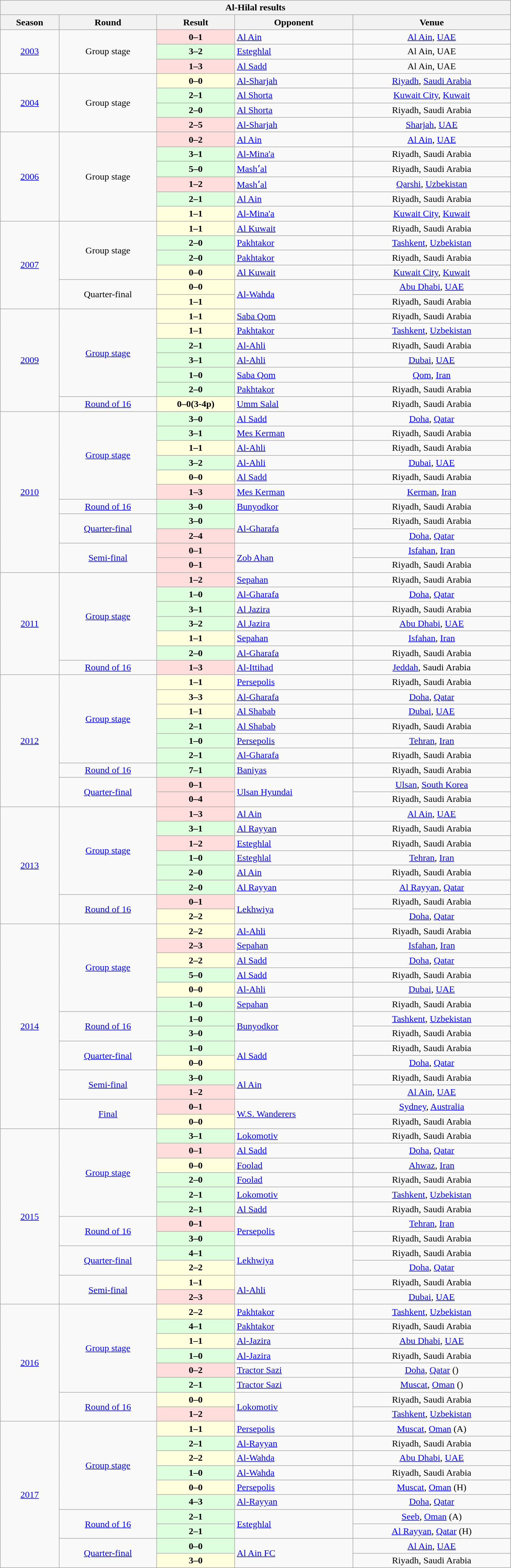<table class="wikitable" style="width:70%;">
<tr>
<th colspan=5>Al-Hilal results</th>
</tr>
<tr>
<th>Season</th>
<th>Round</th>
<th>Result</th>
<th>Opponent</th>
<th>Venue</th>
</tr>
<tr align=center>
<td rowspan=3><a href='#'>2003</a></td>
<td rowspan=3>Group stage</td>
<td style="background:#fdd;"><strong>0–1</strong></td>
<td align=left> <a href='#'>Al Ain</a></td>
<td><a href='#'>Al Ain</a>, <a href='#'>UAE</a></td>
</tr>
<tr align=center>
<td style="background:#dfd;"><strong>3–2</strong></td>
<td align=left> <a href='#'>Esteghlal</a></td>
<td>Al Ain, UAE</td>
</tr>
<tr align=center>
<td style="background:#fdd;"><strong>1–3</strong></td>
<td align=left> <a href='#'>Al Sadd</a></td>
<td>Al Ain, UAE</td>
</tr>
<tr align=center>
<td rowspan=4><a href='#'>2004</a></td>
<td rowspan=4>Group stage</td>
<td style="background:#ffd;"><strong>0–0</strong></td>
<td align=left> <a href='#'>Al-Sharjah</a></td>
<td><a href='#'>Riyadh</a>, <a href='#'>Saudi Arabia</a></td>
</tr>
<tr align=center>
<td style="background:#dfd;"><strong>2–1</strong></td>
<td align=left> <a href='#'>Al Shorta</a></td>
<td><a href='#'>Kuwait City</a>, <a href='#'>Kuwait</a></td>
</tr>
<tr align=center>
<td style="background:#dfd;"><strong>2–0</strong></td>
<td align=left> <a href='#'>Al Shorta</a></td>
<td>Riyadh, Saudi Arabia</td>
</tr>
<tr align=center>
<td style="background:#fdd;"><strong>2–5</strong></td>
<td align=left> <a href='#'>Al-Sharjah</a></td>
<td><a href='#'>Sharjah</a>, <a href='#'>UAE</a></td>
</tr>
<tr align=center>
<td rowspan=6><a href='#'>2006</a></td>
<td rowspan=6>Group stage</td>
<td style="background:#fdd;"><strong>0–2</strong></td>
<td align=left> <a href='#'>Al Ain</a></td>
<td><a href='#'>Al Ain</a>, <a href='#'>UAE</a></td>
</tr>
<tr align=center>
<td style="background:#dfd;"><strong>3–1</strong></td>
<td align=left> <a href='#'>Al-Mina'a</a></td>
<td>Riyadh, Saudi Arabia</td>
</tr>
<tr align=center>
<td style="background:#dfd;"><strong>5–0</strong></td>
<td align=left> <a href='#'>Mashʼal</a></td>
<td>Riyadh, Saudi Arabia</td>
</tr>
<tr align=center>
<td style="background:#fdd;"><strong>1–2</strong></td>
<td align=left> <a href='#'>Mashʼal</a></td>
<td><a href='#'>Qarshi</a>, <a href='#'>Uzbekistan</a></td>
</tr>
<tr align=center>
<td style="background:#dfd;"><strong>2–1</strong></td>
<td align=left> <a href='#'>Al Ain</a></td>
<td>Riyadh, Saudi Arabia</td>
</tr>
<tr align=center>
<td style="background:#ffd;"><strong>1–1</strong></td>
<td align=left> <a href='#'>Al-Mina'a</a></td>
<td><a href='#'>Kuwait City</a>, <a href='#'>Kuwait</a></td>
</tr>
<tr align=center>
<td rowspan="6" style="text-align:center;"><a href='#'>2007</a></td>
<td rowspan="4">Group stage</td>
<td style="background:#ffd;"><strong>1–1</strong></td>
<td align=left> <a href='#'>Al Kuwait</a></td>
<td>Riyadh, Saudi Arabia</td>
</tr>
<tr align=center>
<td style="background:#dfd;"><strong>2–0</strong></td>
<td align=left> <a href='#'>Pakhtakor</a></td>
<td><a href='#'>Tashkent</a>, <a href='#'>Uzbekistan</a></td>
</tr>
<tr align=center>
<td style="background:#dfd;"><strong>2–0</strong></td>
<td align=left> <a href='#'>Pakhtakor</a></td>
<td>Riyadh, Saudi Arabia</td>
</tr>
<tr align=center>
<td style="background:#ffd;"><strong>0–0</strong></td>
<td align=left> <a href='#'>Al Kuwait</a></td>
<td><a href='#'>Kuwait City</a>, <a href='#'>Kuwait</a></td>
</tr>
<tr align=center>
<td rowspan=2>Quarter-final</td>
<td style="background:#ffd;"><strong>0–0</strong></td>
<td rowspan="2" style="text-align:left;"> <a href='#'>Al-Wahda</a></td>
<td><a href='#'>Abu Dhabi</a>, <a href='#'>UAE</a></td>
</tr>
<tr align=center>
<td style="background:#ffd;"><strong>1–1</strong></td>
<td>Riyadh, Saudi Arabia</td>
</tr>
<tr align=center>
<td rowspan="7" style="text-align:center;"><a href='#'>2009</a></td>
<td rowspan="6"><a href='#'>Group stage</a></td>
<td style="background:#ffd;"><strong>1–1</strong></td>
<td align=left> <a href='#'>Saba Qom</a></td>
<td>Riyadh, Saudi Arabia</td>
</tr>
<tr align=center>
<td style="background:#ffd;"><strong>1–1</strong></td>
<td align=left> <a href='#'>Pakhtakor</a></td>
<td><a href='#'>Tashkent</a>, <a href='#'>Uzbekistan</a></td>
</tr>
<tr align=center>
<td style="background:#dfd;"><strong>2–1</strong></td>
<td align=left> <a href='#'>Al-Ahli</a></td>
<td>Riyadh, Saudi Arabia</td>
</tr>
<tr align=center>
<td style="background:#dfd;"><strong>3–1</strong></td>
<td align=left> <a href='#'>Al-Ahli</a></td>
<td><a href='#'>Dubai</a>, <a href='#'>UAE</a></td>
</tr>
<tr align=center>
<td style="background:#dfd;"><strong>1–0</strong></td>
<td align=left> <a href='#'>Saba Qom</a></td>
<td><a href='#'>Qom</a>, <a href='#'>Iran</a></td>
</tr>
<tr align=center>
<td style="background:#dfd;"><strong>2–0</strong></td>
<td align=left> <a href='#'>Pakhtakor</a></td>
<td>Riyadh, Saudi Arabia</td>
</tr>
<tr align=center>
<td><a href='#'>Round of 16</a></td>
<td style="background:#ffd;"><strong>0–0(3-4p)</strong></td>
<td align=left> <a href='#'>Umm Salal</a></td>
<td>Riyadh, Saudi Arabia</td>
</tr>
<tr align=center>
<td rowspan="11" style="text-align:center;"><a href='#'>2010</a></td>
<td rowspan="6"><a href='#'>Group stage</a></td>
<td style="background:#dfd;"><strong>3–0</strong></td>
<td align=left> <a href='#'>Al Sadd</a></td>
<td><a href='#'>Doha</a>, <a href='#'>Qatar</a></td>
</tr>
<tr align=center>
<td style="background:#dfd;"><strong>3–1</strong></td>
<td align=left> <a href='#'>Mes Kerman</a></td>
<td>Riyadh, Saudi Arabia</td>
</tr>
<tr align=center>
<td style="background:#ffd;"><strong>1–1</strong></td>
<td align=left> <a href='#'>Al-Ahli</a></td>
<td>Riyadh, Saudi Arabia</td>
</tr>
<tr align=center>
<td style="background:#dfd;"><strong>3–2</strong></td>
<td align=left> <a href='#'>Al-Ahli</a></td>
<td><a href='#'>Dubai</a>, <a href='#'>UAE</a></td>
</tr>
<tr align=center>
<td style="background:#ffd;"><strong>0–0</strong></td>
<td align=left> <a href='#'>Al Sadd</a></td>
<td>Riyadh, Saudi Arabia</td>
</tr>
<tr align=center>
<td style="background:#fdd;"><strong>1–3</strong></td>
<td align=left> <a href='#'>Mes Kerman</a></td>
<td><a href='#'>Kerman</a>, <a href='#'>Iran</a></td>
</tr>
<tr align=center>
<td><a href='#'>Round of 16</a></td>
<td style="background:#dfd;"><strong>3–0</strong></td>
<td align=left> <a href='#'>Bunyodkor</a></td>
<td>Riyadh, Saudi Arabia</td>
</tr>
<tr align=center>
<td rowspan=2><a href='#'>Quarter-final</a></td>
<td style="background:#dfd;"><strong>3–0</strong></td>
<td rowspan="2" style="text-align:left;"> <a href='#'>Al-Gharafa</a></td>
<td>Riyadh, Saudi Arabia</td>
</tr>
<tr align=center>
<td style="background:#fdd;"><strong>2–4</strong></td>
<td><a href='#'>Doha</a>, <a href='#'>Qatar</a></td>
</tr>
<tr align=center>
<td rowspan=2><a href='#'>Semi-final</a></td>
<td style="background:#fdd;"><strong>0–1</strong></td>
<td rowspan="2" style="text-align:left;"> <a href='#'>Zob Ahan</a></td>
<td><a href='#'>Isfahan</a>, <a href='#'>Iran</a></td>
</tr>
<tr align=center>
<td style="background:#fdd;"><strong>0–1</strong></td>
<td>Riyadh, Saudi Arabia</td>
</tr>
<tr align=center>
<td rowspan="7" style="text-align:center;"><a href='#'>2011</a></td>
<td rowspan="6"><a href='#'>Group stage</a></td>
<td style="background:#fdd;"><strong>1–2</strong></td>
<td align=left> <a href='#'>Sepahan</a></td>
<td>Riyadh, Saudi Arabia</td>
</tr>
<tr align=center>
<td style="background:#dfd;"><strong>1–0</strong></td>
<td align=left> <a href='#'>Al-Gharafa</a></td>
<td><a href='#'>Doha</a>, <a href='#'>Qatar</a></td>
</tr>
<tr align=center>
<td style="background:#dfd;"><strong>3–1</strong></td>
<td align=left> <a href='#'>Al Jazira</a></td>
<td>Riyadh, Saudi Arabia</td>
</tr>
<tr align=center>
<td style="background:#dfd;"><strong>3–2</strong></td>
<td align=left> <a href='#'>Al Jazira</a></td>
<td><a href='#'>Abu Dhabi</a>, <a href='#'>UAE</a></td>
</tr>
<tr align=center>
<td style="background:#ffd;"><strong>1–1</strong></td>
<td align=left> <a href='#'>Sepahan</a></td>
<td><a href='#'>Isfahan</a>, <a href='#'>Iran</a></td>
</tr>
<tr align=center>
<td style="background:#dfd;"><strong>2–0</strong></td>
<td align=left> <a href='#'>Al-Gharafa</a></td>
<td>Riyadh, Saudi Arabia</td>
</tr>
<tr align=center>
<td><a href='#'>Round of 16</a></td>
<td style="background:#fdd;"><strong>1–3</strong></td>
<td align=left> <a href='#'>Al-Ittihad</a></td>
<td><a href='#'>Jeddah</a>, Saudi Arabia</td>
</tr>
<tr align=center>
<td rowspan="9" style="text-align:center;"><a href='#'>2012</a></td>
<td rowspan="6"><a href='#'>Group stage</a></td>
<td style="background:#ffd;"><strong>1–1</strong></td>
<td align=left> <a href='#'>Persepolis</a></td>
<td>Riyadh, Saudi Arabia</td>
</tr>
<tr align=center>
<td style="background:#ffd;"><strong>3–3</strong></td>
<td align=left> <a href='#'>Al-Gharafa</a></td>
<td><a href='#'>Doha</a>, <a href='#'>Qatar</a></td>
</tr>
<tr align=center>
<td style="background:#ffd;"><strong>1–1</strong></td>
<td align=left> <a href='#'>Al Shabab</a></td>
<td><a href='#'>Dubai</a>, <a href='#'>UAE</a></td>
</tr>
<tr align=center>
<td style="background:#dfd;"><strong>2–1</strong></td>
<td align=left> <a href='#'>Al Shabab</a></td>
<td>Riyadh, Saudi Arabia</td>
</tr>
<tr align=center>
<td style="background:#dfd;"><strong>1–0</strong></td>
<td align=left> <a href='#'>Persepolis</a></td>
<td><a href='#'>Tehran</a>, <a href='#'>Iran</a></td>
</tr>
<tr align=center>
<td style="background:#dfd;"><strong>2–1</strong></td>
<td align=left> <a href='#'>Al-Gharafa</a></td>
<td>Riyadh, Saudi Arabia</td>
</tr>
<tr align=center>
<td><a href='#'>Round of 16</a></td>
<td style="background:#dfd;"><strong>7–1</strong></td>
<td align=left> <a href='#'>Baniyas</a></td>
<td>Riyadh, Saudi Arabia</td>
</tr>
<tr align=center>
<td rowspan=2><a href='#'>Quarter-final</a></td>
<td style="background:#fdd;"><strong>0–1</strong></td>
<td rowspan="2" style="text-align:left;"> <a href='#'>Ulsan Hyundai</a></td>
<td><a href='#'>Ulsan</a>, <a href='#'>South Korea</a></td>
</tr>
<tr align=center>
<td style="background:#fdd;"><strong>0–4</strong></td>
<td>Riyadh, Saudi Arabia</td>
</tr>
<tr align=center>
<td rowspan="8" style="text-align:center;"><a href='#'>2013</a></td>
<td rowspan="6"><a href='#'>Group stage</a></td>
<td style="background:#fdd;"><strong>1–3</strong></td>
<td align=left> <a href='#'>Al Ain</a></td>
<td><a href='#'>Al Ain</a>, <a href='#'>UAE</a></td>
</tr>
<tr align=center>
<td style="background:#dfd;"><strong>3–1</strong></td>
<td align=left> <a href='#'>Al Rayyan</a></td>
<td>Riyadh, Saudi Arabia</td>
</tr>
<tr align=center>
<td style="background:#fdd;"><strong>1–2</strong></td>
<td align=left> <a href='#'>Esteghlal</a></td>
<td>Riyadh, Saudi Arabia</td>
</tr>
<tr align=center>
<td style="background:#dfd;"><strong>1–0</strong></td>
<td align=left> <a href='#'>Esteghlal</a></td>
<td><a href='#'>Tehran</a>, <a href='#'>Iran</a></td>
</tr>
<tr align=center>
<td style="background:#dfd;"><strong>2–0</strong></td>
<td align=left> <a href='#'>Al Ain</a></td>
<td>Riyadh, Saudi Arabia</td>
</tr>
<tr align=center>
<td style="background:#dfd;"><strong>2–0</strong></td>
<td align=left> <a href='#'>Al Rayyan</a></td>
<td><a href='#'>Al Rayyan</a>, <a href='#'>Qatar</a></td>
</tr>
<tr align=center>
<td rowspan=2><a href='#'>Round of 16</a></td>
<td style="background:#fdd;"><strong>0–1</strong></td>
<td rowspan="2" style="text-align:left;"> <a href='#'>Lekhwiya</a></td>
<td>Riyadh, Saudi Arabia</td>
</tr>
<tr align=center>
<td style="background:#ffd;"><strong>2–2</strong></td>
<td><a href='#'>Doha</a>, <a href='#'>Qatar</a></td>
</tr>
<tr align=center>
<td rowspan="14" style="text-align:center;"><a href='#'>2014</a></td>
<td rowspan=6><a href='#'>Group stage</a></td>
<td style="background:#ffd;"><strong>2–2</strong></td>
<td align=left> <a href='#'>Al-Ahli</a></td>
<td>Riyadh, Saudi Arabia</td>
</tr>
<tr align=center>
<td style="background:#fdd;"><strong>2–3</strong></td>
<td align=left> <a href='#'>Sepahan</a></td>
<td><a href='#'>Isfahan</a>, <a href='#'>Iran</a></td>
</tr>
<tr align=center>
<td style="background:#ffd;"><strong>2–2</strong></td>
<td align=left> <a href='#'>Al Sadd</a></td>
<td><a href='#'>Doha</a>, <a href='#'>Qatar</a></td>
</tr>
<tr align=center>
<td style="background:#dfd;"><strong>5–0</strong></td>
<td align=left> <a href='#'>Al Sadd</a></td>
<td>Riyadh, Saudi Arabia</td>
</tr>
<tr align=center>
<td style="background:#ffd;"><strong>0–0</strong></td>
<td align=left> <a href='#'>Al-Ahli</a></td>
<td><a href='#'>Dubai</a>, <a href='#'>UAE</a></td>
</tr>
<tr align=center>
<td style="background:#dfd;"><strong>1–0</strong></td>
<td align=left> <a href='#'>Sepahan</a></td>
<td>Riyadh, Saudi Arabia</td>
</tr>
<tr align=center>
<td rowspan=2><a href='#'>Round of 16</a></td>
<td style="background:#dfd;"><strong>1–0</strong></td>
<td rowspan="2" style="text-align:left;"> <a href='#'>Bunyodkor</a></td>
<td><a href='#'>Tashkent</a>, <a href='#'>Uzbekistan</a></td>
</tr>
<tr align=center>
<td style="background:#dfd;"><strong>3–0</strong></td>
<td>Riyadh, Saudi Arabia</td>
</tr>
<tr align=center>
<td rowspan=2><a href='#'>Quarter-final</a></td>
<td style="background:#dfd;"><strong>1–0</strong></td>
<td rowspan="2" style="text-align:left;"> <a href='#'>Al Sadd</a></td>
<td>Riyadh, Saudi Arabia</td>
</tr>
<tr align=center>
<td style="background:#ffd;"><strong>0–0</strong></td>
<td><a href='#'>Doha</a>, <a href='#'>Qatar</a></td>
</tr>
<tr align=center>
<td rowspan=2><a href='#'>Semi-final</a></td>
<td style="background:#dfd;"><strong>3–0</strong></td>
<td rowspan="2" style="text-align:left;"> <a href='#'>Al Ain</a></td>
<td>Riyadh, Saudi Arabia</td>
</tr>
<tr align=center>
<td style="background:#fdd;"><strong>1–2</strong></td>
<td><a href='#'>Al Ain</a>, <a href='#'>UAE</a></td>
</tr>
<tr align=center>
<td rowspan=2><a href='#'>Final</a></td>
<td style="background:#fdd;"><strong>0–1</strong></td>
<td rowspan="2" style="text-align:left;"> <a href='#'>W.S. Wanderers</a></td>
<td><a href='#'>Sydney</a>, <a href='#'>Australia</a></td>
</tr>
<tr align=center>
<td style="background:#ffd;"><strong>0–0</strong></td>
<td>Riyadh, Saudi Arabia</td>
</tr>
<tr align=center>
<td rowspan="12" style="text-align:center;"><a href='#'>2015</a></td>
<td rowspan=6><a href='#'>Group stage</a></td>
<td style="background:#dfd;"><strong>3–1</strong></td>
<td align=left> <a href='#'>Lokomotiv</a></td>
<td>Riyadh, Saudi Arabia</td>
</tr>
<tr align=center>
<td style="background:#fdd;"><strong>0–1</strong></td>
<td align=left> <a href='#'>Al Sadd</a></td>
<td><a href='#'>Doha</a>, <a href='#'>Qatar</a></td>
</tr>
<tr align=center>
<td style="background:#ffd;"><strong>0–0</strong></td>
<td align=left> <a href='#'>Foolad</a></td>
<td><a href='#'>Ahwaz</a>, <a href='#'>Iran</a></td>
</tr>
<tr align=center>
<td style="background:#dfd;"><strong>2–0</strong></td>
<td align=left> <a href='#'>Foolad</a></td>
<td>Riyadh, Saudi Arabia</td>
</tr>
<tr align=center>
<td style="background:#dfd;"><strong>2–1</strong></td>
<td align=left> <a href='#'>Lokomotiv</a></td>
<td><a href='#'>Tashkent</a>, <a href='#'>Uzbekistan</a></td>
</tr>
<tr align=center>
<td style="background:#dfd;"><strong>2–1</strong></td>
<td align=left> <a href='#'>Al Sadd</a></td>
<td>Riyadh, Saudi Arabia</td>
</tr>
<tr align=center>
<td rowspan=2><a href='#'>Round of 16</a></td>
<td style="background:#fdd;"><strong>0–1</strong></td>
<td rowspan="2" style="text-align:left;"> <a href='#'>Persepolis</a></td>
<td><a href='#'>Tehran</a>, <a href='#'>Iran</a></td>
</tr>
<tr align=center>
<td style="background:#dfd;"><strong>3–0</strong></td>
<td>Riyadh, Saudi Arabia</td>
</tr>
<tr align=center>
<td rowspan=2><a href='#'>Quarter-final</a></td>
<td style="background:#dfd;"><strong>4–1</strong></td>
<td rowspan="2" style="text-align:left;"> <a href='#'>Lekhwiya</a></td>
<td>Riyadh, Saudi Arabia</td>
</tr>
<tr align=center>
<td style="background:#ffd;"><strong>2–2</strong></td>
<td><a href='#'>Doha</a>, <a href='#'>Qatar</a></td>
</tr>
<tr align=center>
<td rowspan=2><a href='#'>Semi-final</a></td>
<td style="background:#ffd;"><strong>1–1</strong></td>
<td rowspan="2" style="text-align:left;"> <a href='#'>Al-Ahli</a></td>
<td>Riyadh, Saudi Arabia</td>
</tr>
<tr align=center>
<td style="background:#fdd;"><strong>2–3</strong></td>
<td><a href='#'>Dubai</a>, <a href='#'>UAE</a></td>
</tr>
<tr align=center>
<td rowspan="8" style="text-align:center;"><a href='#'>2016</a></td>
<td rowspan=6><a href='#'>Group stage</a></td>
<td style="background:#ffd;"><strong>2–2</strong></td>
<td align=left> <a href='#'>Pakhtakor</a></td>
<td><a href='#'>Tashkent</a>, <a href='#'>Uzbekistan</a></td>
</tr>
<tr align=center>
<td style="background:#dfd;"><strong>4–1</strong></td>
<td align=left> <a href='#'>Pakhtakor</a></td>
<td>Riyadh, Saudi Arabia</td>
</tr>
<tr align=center>
<td style="background:#ffd;"><strong>1–1</strong></td>
<td align=left> <a href='#'>Al-Jazira</a></td>
<td><a href='#'>Abu Dhabi</a>, <a href='#'>UAE</a></td>
</tr>
<tr align=center>
<td style="background:#dfd;"><strong>1–0</strong></td>
<td align=left> <a href='#'>Al-Jazira</a></td>
<td>Riyadh, Saudi Arabia</td>
</tr>
<tr align=center>
<td style="background:#fdd;"><strong>0–2</strong></td>
<td align=left> <a href='#'>Tractor Sazi</a></td>
<td><a href='#'>Doha</a>, <a href='#'>Qatar</a> ()</td>
</tr>
<tr align=center>
<td style="background:#dfd;"><strong>2–1</strong></td>
<td align=left> <a href='#'>Tractor Sazi</a></td>
<td><a href='#'>Muscat</a>, <a href='#'>Oman</a> ()</td>
</tr>
<tr align=center>
<td rowspan=2><a href='#'>Round of 16</a></td>
<td style="background:#ffd;"><strong>0–0</strong></td>
<td rowspan="2" style="text-align:left;"> <a href='#'>Lokomotiv</a></td>
<td>Riyadh, Saudi Arabia</td>
</tr>
<tr align=center>
<td style="background:#fdd;"><strong>1–2</strong></td>
<td><a href='#'>Tashkent</a>, <a href='#'>Uzbekistan</a></td>
</tr>
<tr align=center>
<td rowspan="14" style="text-align:center;"><a href='#'>2017</a></td>
<td rowspan=6><a href='#'>Group stage</a></td>
<td style="background:#ffd;"><strong>1–1</strong></td>
<td align=left> <a href='#'>Persepolis</a></td>
<td><a href='#'>Muscat</a>, <a href='#'>Oman</a> (A)</td>
</tr>
<tr align=center>
<td style="background:#dfd;"><strong>2–1</strong></td>
<td align=left> <a href='#'>Al-Rayyan</a></td>
<td>Riyadh, Saudi Arabia</td>
</tr>
<tr align=center>
<td style="background:#ffd;"><strong>2–2</strong></td>
<td align=left> <a href='#'>Al-Wahda</a></td>
<td><a href='#'>Abu Dhabi</a>, <a href='#'>UAE</a></td>
</tr>
<tr align=center>
<td style="background:#dfd;"><strong>1–0</strong></td>
<td align=left> <a href='#'>Al-Wahda</a></td>
<td>Riyadh, Saudi Arabia</td>
</tr>
<tr align=center>
<td style="background:#ffd;"><strong>0–0</strong></td>
<td align=left> <a href='#'>Persepolis</a></td>
<td><a href='#'>Muscat</a>, <a href='#'>Oman</a> (H)</td>
</tr>
<tr align=center>
<td style="background:#dfd;"><strong>4–3</strong></td>
<td align=left> <a href='#'>Al-Rayyan</a></td>
<td><a href='#'>Doha</a>, <a href='#'>Qatar</a></td>
</tr>
<tr align=center>
<td rowspan=2><a href='#'>Round of 16</a></td>
<td style="background:#dfd;"><strong>2–1</strong></td>
<td rowspan="2" style="text-align:left;"> <a href='#'>Esteghlal</a></td>
<td><a href='#'>Seeb</a>, <a href='#'>Oman</a> (A)</td>
</tr>
<tr align=center>
<td style="background:#dfd;"><strong>2–1</strong></td>
<td><a href='#'>Al Rayyan</a>, <a href='#'>Qatar</a> (H)</td>
</tr>
<tr align=center>
<td rowspan=2><a href='#'>Quarter-final</a></td>
<td style="background:#dfd;"><strong>0–0</strong></td>
<td rowspan="2" style="text-align:left;"> <a href='#'>Al Ain FC</a></td>
<td><a href='#'>Al Ain</a>, <a href='#'>UAE</a></td>
</tr>
<tr align=center>
<td style="background:#ffd;"><strong>3–0</strong></td>
<td>Riyadh, Saudi Arabia</td>
</tr>
</table>
